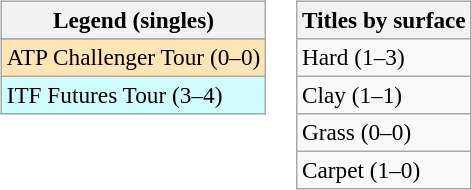<table>
<tr valign=top>
<td><br><table class=wikitable style=font-size:97%>
<tr>
<th>Legend (singles)</th>
</tr>
<tr bgcolor=e5d1cb>
</tr>
<tr bgcolor=moccasin>
<td>ATP Challenger Tour (0–0)</td>
</tr>
<tr bgcolor=cffcff>
<td>ITF Futures Tour (3–4)</td>
</tr>
</table>
</td>
<td><br><table class=wikitable style=font-size:97%>
<tr>
<th>Titles by surface</th>
</tr>
<tr>
<td>Hard (1–3)</td>
</tr>
<tr>
<td>Clay (1–1)</td>
</tr>
<tr>
<td>Grass (0–0)</td>
</tr>
<tr>
<td>Carpet (1–0)</td>
</tr>
</table>
</td>
</tr>
</table>
